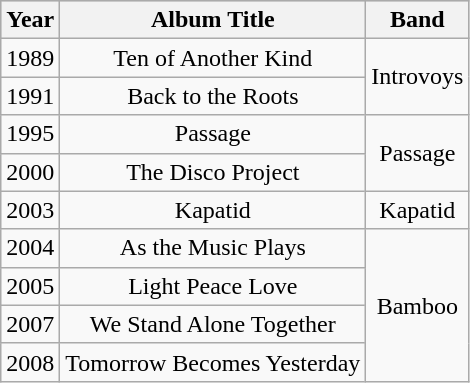<table class="wikitable" style="text-align:center">
<tr style="background:#cccccc">
<th>Year</th>
<th>Album Title</th>
<th>Band</th>
</tr>
<tr align=center>
<td>1989</td>
<td>Ten of Another Kind</td>
<td rowspan=2>Introvoys</td>
</tr>
<tr align=center>
<td>1991</td>
<td>Back to the Roots</td>
</tr>
<tr align=center>
<td>1995</td>
<td>Passage</td>
<td rowspan=2>Passage</td>
</tr>
<tr align=center>
<td>2000</td>
<td>The Disco Project</td>
</tr>
<tr align=center>
<td>2003</td>
<td>Kapatid</td>
<td>Kapatid</td>
</tr>
<tr align=center>
<td>2004</td>
<td>As the Music Plays</td>
<td rowspan=4>Bamboo</td>
</tr>
<tr align=center>
<td>2005</td>
<td>Light Peace Love</td>
</tr>
<tr align=center>
<td>2007</td>
<td>We Stand Alone Together</td>
</tr>
<tr align=center>
<td>2008</td>
<td>Tomorrow Becomes Yesterday</td>
</tr>
</table>
